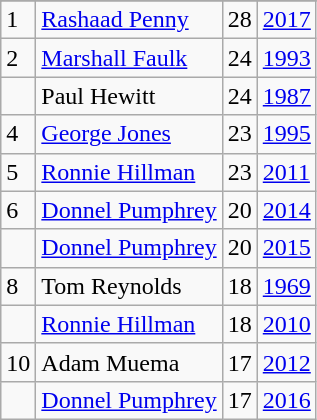<table class="wikitable">
<tr>
</tr>
<tr>
</tr>
<tr>
<td>1</td>
<td><a href='#'>Rashaad Penny</a></td>
<td>28</td>
<td><a href='#'>2017</a></td>
</tr>
<tr>
<td>2</td>
<td><a href='#'>Marshall Faulk</a></td>
<td>24</td>
<td><a href='#'>1993</a></td>
</tr>
<tr>
<td></td>
<td>Paul Hewitt</td>
<td>24</td>
<td><a href='#'>1987</a></td>
</tr>
<tr>
<td>4</td>
<td><a href='#'>George Jones</a></td>
<td>23</td>
<td><a href='#'>1995</a></td>
</tr>
<tr>
<td>5</td>
<td><a href='#'>Ronnie Hillman</a></td>
<td>23</td>
<td><a href='#'>2011</a></td>
</tr>
<tr>
<td>6</td>
<td><a href='#'>Donnel Pumphrey</a></td>
<td>20</td>
<td><a href='#'>2014</a></td>
</tr>
<tr>
<td></td>
<td><a href='#'>Donnel Pumphrey</a></td>
<td>20</td>
<td><a href='#'>2015</a></td>
</tr>
<tr>
<td>8</td>
<td>Tom Reynolds</td>
<td>18</td>
<td><a href='#'>1969</a></td>
</tr>
<tr>
<td></td>
<td><a href='#'>Ronnie Hillman</a></td>
<td>18</td>
<td><a href='#'>2010</a></td>
</tr>
<tr>
<td>10</td>
<td>Adam Muema</td>
<td>17</td>
<td><a href='#'>2012</a></td>
</tr>
<tr>
<td></td>
<td><a href='#'>Donnel Pumphrey</a></td>
<td>17</td>
<td><a href='#'>2016</a></td>
</tr>
</table>
